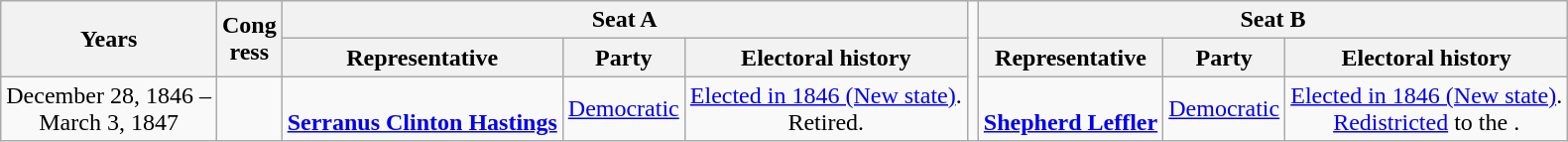<table class=wikitable style="text-align:center">
<tr>
<th rowspan=2>Years</th>
<th rowspan=2>Cong<br>ress</th>
<th colspan=3>Seat A</th>
<td rowspan=99></td>
<th colspan=3>Seat B</th>
</tr>
<tr>
<th>Representative</th>
<th>Party</th>
<th>Electoral history</th>
<th>Representative</th>
<th>Party</th>
<th>Electoral history</th>
</tr>
<tr>
<td nowrap>December 28, 1846 –<br>March 3, 1847</td>
<td></td>
<td align=left><br><strong><a href='#'>Serranus Clinton Hastings</a></strong><br></td>
<td><a href='#'>Democratic</a></td>
<td><a href='#'>Elected in 1846 (New state)</a>.<br>Retired.</td>
<td align=left><br><strong><a href='#'>Shepherd Leffler</a></strong><br></td>
<td><a href='#'>Democratic</a></td>
<td><a href='#'>Elected in 1846 (New state)</a>.<br><a href='#'>Redistricted</a> to the .</td>
</tr>
</table>
